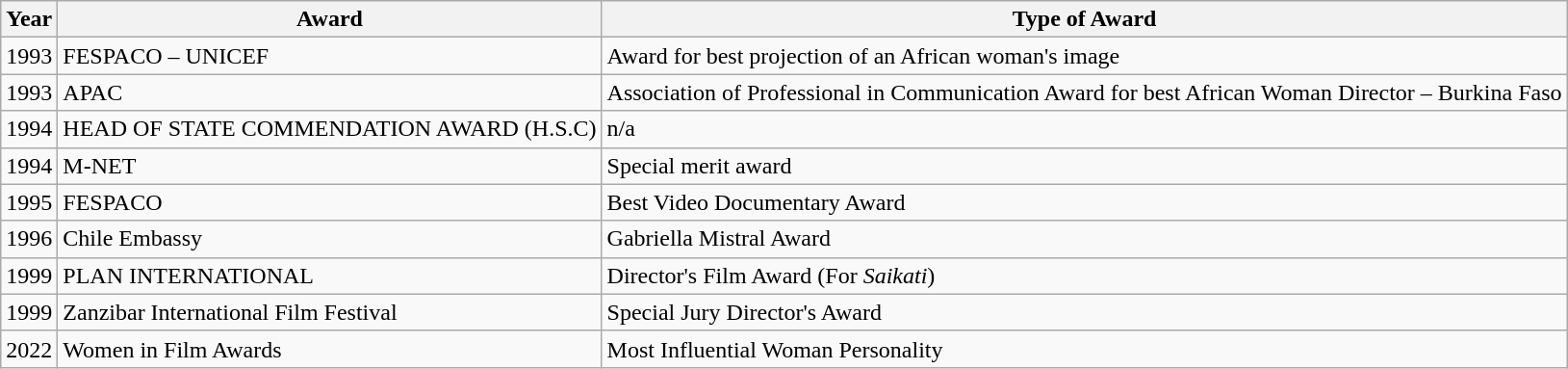<table class="wikitable">
<tr>
<th>Year</th>
<th>Award</th>
<th>Type of Award</th>
</tr>
<tr>
<td>1993</td>
<td>FESPACO – UNICEF</td>
<td>Award for best projection of an African woman's image</td>
</tr>
<tr>
<td>1993</td>
<td>APAC</td>
<td>Association of Professional in Communication Award for best African Woman Director – Burkina Faso</td>
</tr>
<tr>
<td>1994</td>
<td>HEAD OF STATE COMMENDATION AWARD (H.S.C)</td>
<td>n/a</td>
</tr>
<tr>
<td>1994</td>
<td>M-NET</td>
<td>Special merit award</td>
</tr>
<tr>
<td>1995</td>
<td>FESPACO</td>
<td>Best Video Documentary Award</td>
</tr>
<tr>
<td>1996</td>
<td>Chile Embassy</td>
<td>Gabriella Mistral Award</td>
</tr>
<tr>
<td>1999</td>
<td>PLAN INTERNATIONAL</td>
<td>Director's Film Award (For <em>Saikati</em>)</td>
</tr>
<tr>
<td>1999</td>
<td>Zanzibar International Film Festival</td>
<td>Special Jury Director's Award</td>
</tr>
<tr>
<td>2022</td>
<td>Women in Film Awards</td>
<td>Most Influential Woman Personality</td>
</tr>
</table>
